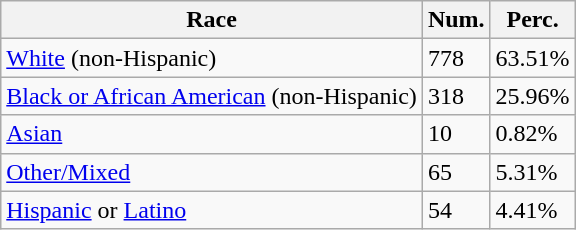<table class="wikitable">
<tr>
<th>Race</th>
<th>Num.</th>
<th>Perc.</th>
</tr>
<tr>
<td><a href='#'>White</a> (non-Hispanic)</td>
<td>778</td>
<td>63.51%</td>
</tr>
<tr>
<td><a href='#'>Black or African American</a> (non-Hispanic)</td>
<td>318</td>
<td>25.96%</td>
</tr>
<tr>
<td><a href='#'>Asian</a></td>
<td>10</td>
<td>0.82%</td>
</tr>
<tr>
<td><a href='#'>Other/Mixed</a></td>
<td>65</td>
<td>5.31%</td>
</tr>
<tr>
<td><a href='#'>Hispanic</a> or <a href='#'>Latino</a></td>
<td>54</td>
<td>4.41%</td>
</tr>
</table>
